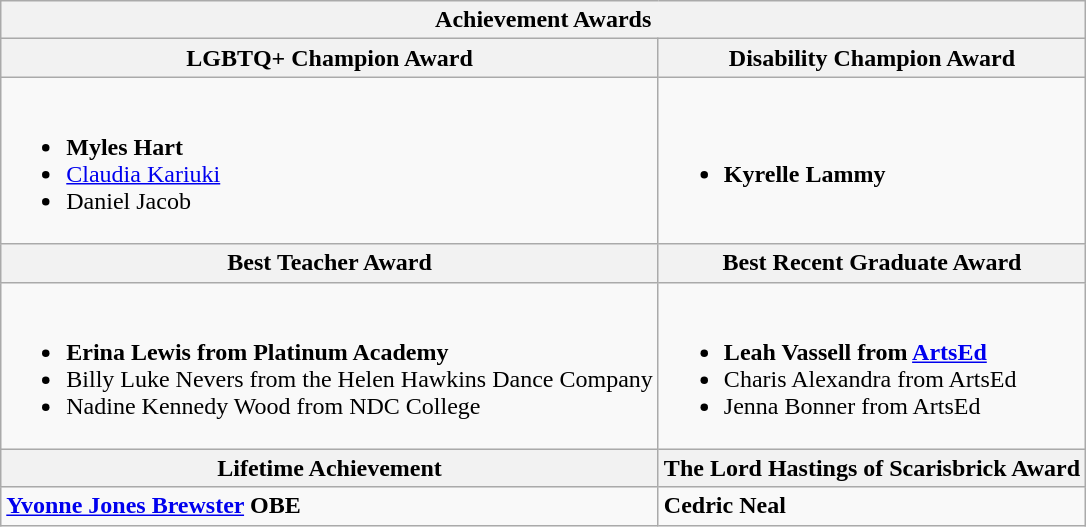<table class="wikitable">
<tr>
<th colspan="2">Achievement Awards</th>
</tr>
<tr>
<th>LGBTQ+ Champion Award</th>
<th>Disability Champion Award</th>
</tr>
<tr>
<td><br><ul><li><strong>Myles Hart</strong></li><li><a href='#'>Claudia Kariuki</a></li><li>Daniel Jacob</li></ul></td>
<td><br><ul><li><strong>Kyrelle Lammy</strong></li></ul></td>
</tr>
<tr>
<th>Best Teacher Award</th>
<th>Best Recent Graduate Award</th>
</tr>
<tr>
<td><br><ul><li><strong>Erina Lewis from Platinum Academy</strong></li><li>Billy Luke Nevers from the Helen Hawkins Dance Company</li><li>Nadine Kennedy Wood from NDC College</li></ul></td>
<td><br><ul><li><strong>Leah Vassell from <a href='#'>ArtsEd</a></strong></li><li>Charis Alexandra from ArtsEd</li><li>Jenna Bonner from ArtsEd</li></ul></td>
</tr>
<tr>
<th>Lifetime Achievement</th>
<th>The Lord Hastings of Scarisbrick Award</th>
</tr>
<tr>
<td><strong><a href='#'>Yvonne Jones Brewster</a> OBE</strong></td>
<td><strong>Cedric Neal</strong></td>
</tr>
</table>
